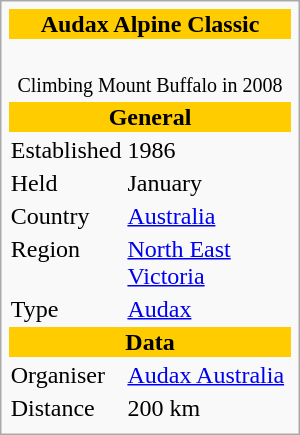<table class="infobox" style="width: 200px;">
<tr>
<th colspan="2" align=center bgcolor="#FFCC00"><span><strong>Audax Alpine Classic</strong></span></th>
</tr>
<tr>
<td colspan="2" align=center><br><small>Climbing Mount Buffalo in 2008</small></td>
</tr>
<tr>
<th colspan="2" align=center bgcolor="#FFCC00"><span><strong>General</strong></span></th>
</tr>
<tr>
<td>Established</td>
<td>1986</td>
</tr>
<tr>
<td>Held</td>
<td>January</td>
</tr>
<tr>
<td>Country</td>
<td><a href='#'>Australia</a></td>
</tr>
<tr>
<td>Region</td>
<td><a href='#'>North East Victoria</a></td>
</tr>
<tr>
<td>Type</td>
<td><a href='#'>Audax</a></td>
</tr>
<tr>
<th colspan="2" align=center bgcolor="#FFCC00"><span><strong>Data</strong></span></th>
</tr>
<tr>
<td>Organiser</td>
<td><a href='#'>Audax Australia</a></td>
</tr>
<tr>
<td>Distance</td>
<td>200 km</td>
</tr>
<tr>
</tr>
</table>
